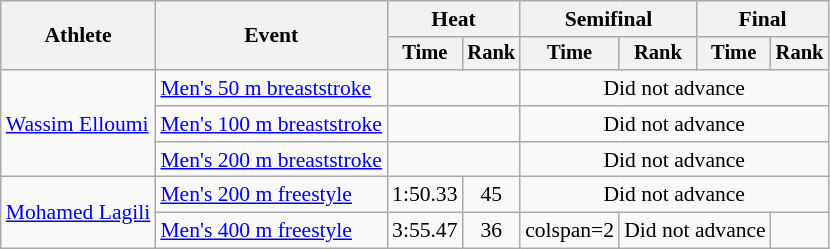<table class=wikitable style="font-size:90%">
<tr>
<th rowspan="2">Athlete</th>
<th rowspan="2">Event</th>
<th colspan="2">Heat</th>
<th colspan="2">Semifinal</th>
<th colspan="2">Final</th>
</tr>
<tr style="font-size:95%">
<th>Time</th>
<th>Rank</th>
<th>Time</th>
<th>Rank</th>
<th>Time</th>
<th>Rank</th>
</tr>
<tr align=center>
<td align=left rowspan=3><a href='#'>Wassim Elloumi</a></td>
<td align=left><a href='#'>Men's 50 m breaststroke</a></td>
<td colspan=2></td>
<td colspan=4>Did not advance</td>
</tr>
<tr align=center>
<td align=left><a href='#'>Men's 100 m breaststroke</a></td>
<td colspan=2></td>
<td colspan=4>Did not advance</td>
</tr>
<tr align=center>
<td align=left><a href='#'>Men's 200 m breaststroke</a></td>
<td colspan=2></td>
<td colspan=4>Did not advance</td>
</tr>
<tr align=center>
<td align=left rowspan=2><a href='#'>Mohamed Lagili</a></td>
<td align=left><a href='#'>Men's 200 m freestyle</a></td>
<td>1:50.33</td>
<td>45</td>
<td colspan=4>Did not advance</td>
</tr>
<tr align=center>
<td align=left><a href='#'>Men's 400 m freestyle</a></td>
<td>3:55.47</td>
<td>36</td>
<td>colspan=2 </td>
<td colspan=2>Did not advance</td>
</tr>
</table>
